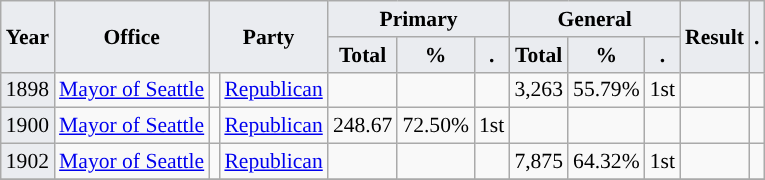<table class="wikitable" style="font-size:90%; text-align:center;">
<tr>
<th style="background-color:#EAECF0;" rowspan=2>Year</th>
<th style="background-color:#EAECF0;" rowspan=2>Office</th>
<th style="background-color:#EAECF0;" colspan=2 rowspan=2>Party</th>
<th style="background-color:#EAECF0;" colspan=3>Primary</th>
<th style="background-color:#EAECF0;" colspan=3>General</th>
<th style="background-color:#EAECF0;" rowspan=2>Result</th>
<th style="background-color:#EAECF0;" rowspan=2>.</th>
</tr>
<tr>
<th style="background-color:#EAECF0;">Total</th>
<th style="background-color:#EAECF0;">%</th>
<th style="background-color:#EAECF0;">.</th>
<th style="background-color:#EAECF0;">Total</th>
<th style="background-color:#EAECF0;">%</th>
<th style="background-color:#EAECF0;">.</th>
</tr>
<tr>
<td style="background-color:#EAECF0;">1898</td>
<td><a href='#'>Mayor of Seattle</a></td>
<td style="background-color:"></td>
<td><a href='#'>Republican</a></td>
<td></td>
<td></td>
<td></td>
<td>3,263</td>
<td>55.79%</td>
<td>1st</td>
<td></td>
<td></td>
</tr>
<tr>
<td style="background-color:#EAECF0;">1900</td>
<td><a href='#'>Mayor of Seattle</a></td>
<td style="background-color:"></td>
<td><a href='#'>Republican</a></td>
<td>248.67</td>
<td>72.50%</td>
<td>1st</td>
<td></td>
<td></td>
<td></td>
<td></td>
<td></td>
</tr>
<tr>
<td style="background-color:#EAECF0;">1902</td>
<td><a href='#'>Mayor of Seattle</a></td>
<td style="background-color:"></td>
<td><a href='#'>Republican</a></td>
<td></td>
<td></td>
<td></td>
<td>7,875</td>
<td>64.32%</td>
<td>1st</td>
<td></td>
<td></td>
</tr>
<tr>
</tr>
</table>
